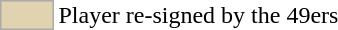<table>
<tr>
<td style="background:#e1d2b0; border:1px solid #aaa; width:2em;"></td>
<td>Player re-signed by the 49ers</td>
</tr>
</table>
